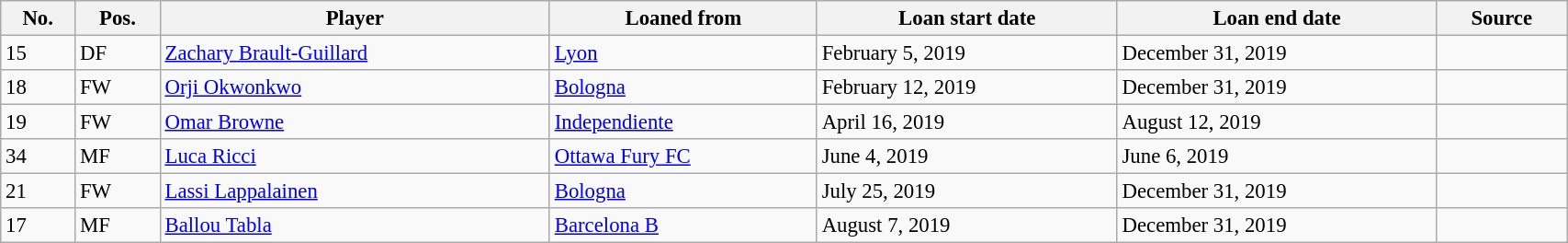<table class="wikitable sortable" style="width:90%; text-align:center; font-size:95%; text-align:left;">
<tr>
<th>No.</th>
<th>Pos.</th>
<th>Player</th>
<th>Loaned from</th>
<th>Loan start date</th>
<th>Loan end date</th>
<th>Source</th>
</tr>
<tr>
<td>15</td>
<td>DF</td>
<td> <a href='#'>Zachary Brault-Guillard</a></td>
<td> <a href='#'>Lyon</a></td>
<td>February 5, 2019</td>
<td>December 31, 2019</td>
<td></td>
</tr>
<tr>
<td>18</td>
<td>FW</td>
<td> <a href='#'>Orji Okwonkwo</a></td>
<td> <a href='#'>Bologna</a></td>
<td>February 12, 2019</td>
<td>December 31, 2019</td>
<td></td>
</tr>
<tr>
<td>19</td>
<td>FW</td>
<td> <a href='#'>Omar Browne</a></td>
<td> <a href='#'>Independiente</a></td>
<td>April 16, 2019</td>
<td>August 12, 2019</td>
<td></td>
</tr>
<tr>
<td>34</td>
<td>MF</td>
<td> <a href='#'>Luca Ricci</a></td>
<td> <a href='#'>Ottawa Fury FC</a></td>
<td>June 4, 2019</td>
<td>June 6, 2019</td>
<td></td>
</tr>
<tr>
<td>21</td>
<td>FW</td>
<td> <a href='#'>Lassi Lappalainen</a></td>
<td> <a href='#'>Bologna</a></td>
<td>July 25, 2019</td>
<td>December 31, 2019</td>
<td></td>
</tr>
<tr>
<td>17</td>
<td>MF</td>
<td> <a href='#'>Ballou Tabla</a></td>
<td> <a href='#'>Barcelona B</a></td>
<td>August 7, 2019</td>
<td>December 31, 2019</td>
<td></td>
</tr>
</table>
